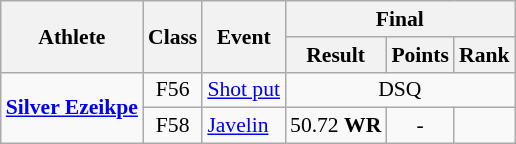<table class=wikitable style="font-size:90%">
<tr>
<th rowspan="2">Athlete</th>
<th rowspan="2">Class</th>
<th rowspan="2">Event</th>
<th colspan="3">Final</th>
</tr>
<tr>
<th>Result</th>
<th>Points</th>
<th>Rank</th>
</tr>
<tr>
<td rowspan="2"><strong><a href='#'>Silver Ezeikpe</a></strong></td>
<td style="text-align:center;">F56</td>
<td><a href='#'>Shot put</a></td>
<td style="text-align:center;" colspan="3">DSQ</td>
</tr>
<tr>
<td style="text-align:center;">F58</td>
<td><a href='#'>Javelin</a></td>
<td style="text-align:center;">50.72 <strong>WR</strong></td>
<td style="text-align:center;">-</td>
<td style="text-align:center;"></td>
</tr>
</table>
